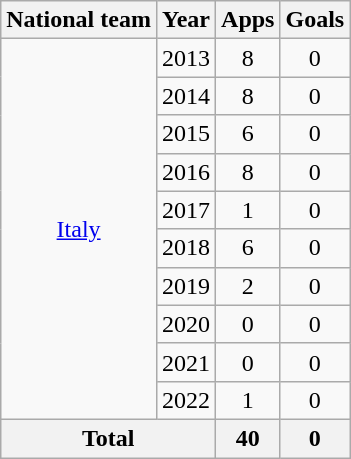<table class="wikitable" style="text-align:center">
<tr>
<th>National team</th>
<th>Year</th>
<th>Apps</th>
<th>Goals</th>
</tr>
<tr>
<td rowspan="10"><a href='#'>Italy</a></td>
<td>2013</td>
<td>8</td>
<td>0</td>
</tr>
<tr>
<td>2014</td>
<td>8</td>
<td>0</td>
</tr>
<tr>
<td>2015</td>
<td>6</td>
<td>0</td>
</tr>
<tr>
<td>2016</td>
<td>8</td>
<td>0</td>
</tr>
<tr>
<td>2017</td>
<td>1</td>
<td>0</td>
</tr>
<tr>
<td>2018</td>
<td>6</td>
<td>0</td>
</tr>
<tr>
<td>2019</td>
<td>2</td>
<td>0</td>
</tr>
<tr>
<td>2020</td>
<td>0</td>
<td>0</td>
</tr>
<tr>
<td>2021</td>
<td>0</td>
<td>0</td>
</tr>
<tr>
<td>2022</td>
<td>1</td>
<td>0</td>
</tr>
<tr>
<th colspan="2">Total</th>
<th>40</th>
<th>0</th>
</tr>
</table>
